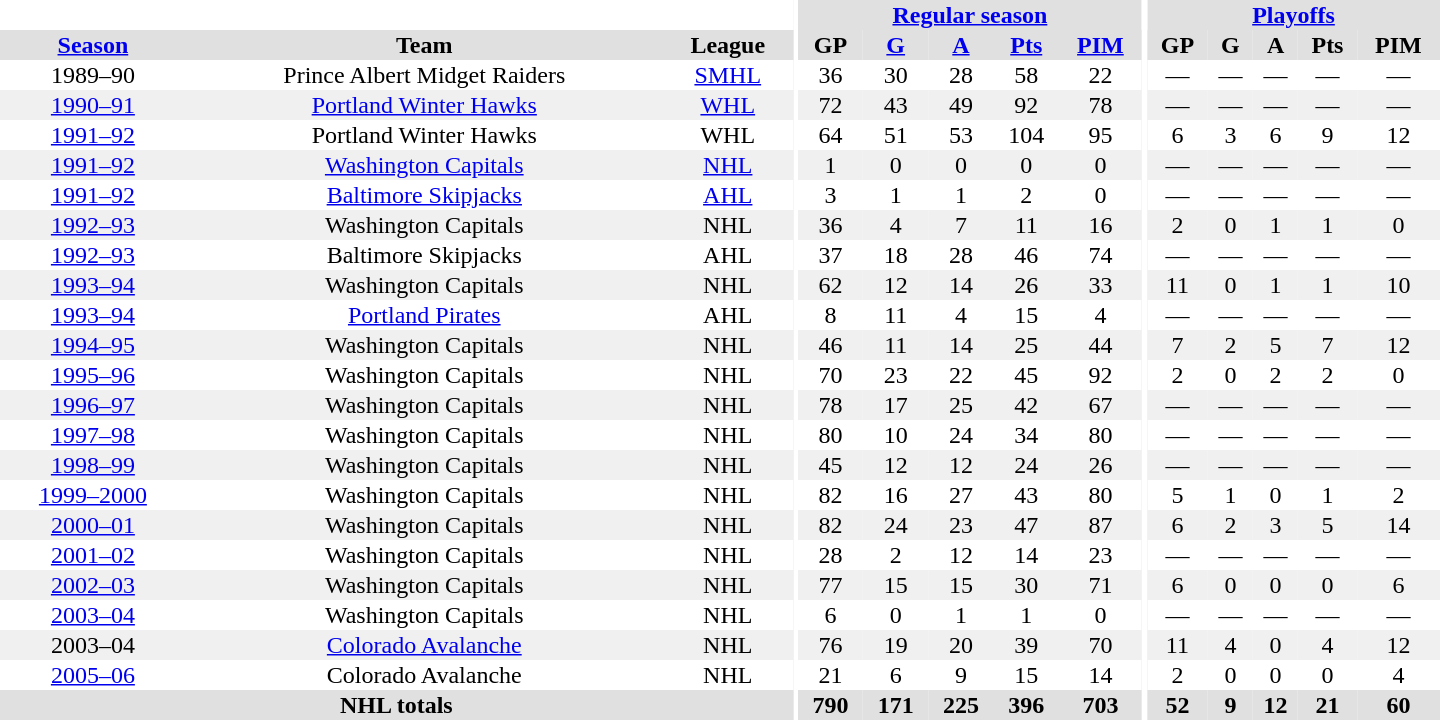<table border="0" cellpadding="1" cellspacing="0" style="text-align:center; width:60em">
<tr bgcolor="#e0e0e0">
<th colspan="3"  bgcolor="#ffffff"></th>
<th rowspan="100" bgcolor="#ffffff"></th>
<th colspan="5"><a href='#'>Regular season</a></th>
<th rowspan="100" bgcolor="#ffffff"></th>
<th colspan="5"><a href='#'>Playoffs</a></th>
</tr>
<tr bgcolor="#e0e0e0">
<th><a href='#'>Season</a></th>
<th>Team</th>
<th>League</th>
<th>GP</th>
<th><a href='#'>G</a></th>
<th><a href='#'>A</a></th>
<th><a href='#'>Pts</a></th>
<th><a href='#'>PIM</a></th>
<th>GP</th>
<th>G</th>
<th>A</th>
<th>Pts</th>
<th>PIM</th>
</tr>
<tr>
<td>1989–90</td>
<td>Prince Albert Midget Raiders</td>
<td><a href='#'>SMHL</a></td>
<td>36</td>
<td>30</td>
<td>28</td>
<td>58</td>
<td>22</td>
<td>—</td>
<td>—</td>
<td>—</td>
<td>—</td>
<td>—</td>
</tr>
<tr bgcolor="#f0f0f0">
<td><a href='#'>1990–91</a></td>
<td><a href='#'>Portland Winter Hawks</a></td>
<td><a href='#'>WHL</a></td>
<td>72</td>
<td>43</td>
<td>49</td>
<td>92</td>
<td>78</td>
<td>—</td>
<td>—</td>
<td>—</td>
<td>—</td>
<td>—</td>
</tr>
<tr>
<td><a href='#'>1991–92</a></td>
<td>Portland Winter Hawks</td>
<td>WHL</td>
<td>64</td>
<td>51</td>
<td>53</td>
<td>104</td>
<td>95</td>
<td>6</td>
<td>3</td>
<td>6</td>
<td>9</td>
<td>12</td>
</tr>
<tr bgcolor="#f0f0f0">
<td><a href='#'>1991–92</a></td>
<td><a href='#'>Washington Capitals</a></td>
<td><a href='#'>NHL</a></td>
<td>1</td>
<td>0</td>
<td>0</td>
<td>0</td>
<td>0</td>
<td>—</td>
<td>—</td>
<td>—</td>
<td>—</td>
<td>—</td>
</tr>
<tr>
<td><a href='#'>1991–92</a></td>
<td><a href='#'>Baltimore Skipjacks</a></td>
<td><a href='#'>AHL</a></td>
<td>3</td>
<td>1</td>
<td>1</td>
<td>2</td>
<td>0</td>
<td>—</td>
<td>—</td>
<td>—</td>
<td>—</td>
<td>—</td>
</tr>
<tr bgcolor="#f0f0f0">
<td><a href='#'>1992–93</a></td>
<td>Washington Capitals</td>
<td>NHL</td>
<td>36</td>
<td>4</td>
<td>7</td>
<td>11</td>
<td>16</td>
<td>2</td>
<td>0</td>
<td>1</td>
<td>1</td>
<td>0</td>
</tr>
<tr>
<td><a href='#'>1992–93</a></td>
<td>Baltimore Skipjacks</td>
<td>AHL</td>
<td>37</td>
<td>18</td>
<td>28</td>
<td>46</td>
<td>74</td>
<td>—</td>
<td>—</td>
<td>—</td>
<td>—</td>
<td>—</td>
</tr>
<tr bgcolor="#f0f0f0">
<td><a href='#'>1993–94</a></td>
<td>Washington Capitals</td>
<td>NHL</td>
<td>62</td>
<td>12</td>
<td>14</td>
<td>26</td>
<td>33</td>
<td>11</td>
<td>0</td>
<td>1</td>
<td>1</td>
<td>10</td>
</tr>
<tr>
<td><a href='#'>1993–94</a></td>
<td><a href='#'>Portland Pirates</a></td>
<td>AHL</td>
<td>8</td>
<td>11</td>
<td>4</td>
<td>15</td>
<td>4</td>
<td>—</td>
<td>—</td>
<td>—</td>
<td>—</td>
<td>—</td>
</tr>
<tr bgcolor="#f0f0f0">
<td><a href='#'>1994–95</a></td>
<td>Washington Capitals</td>
<td>NHL</td>
<td>46</td>
<td>11</td>
<td>14</td>
<td>25</td>
<td>44</td>
<td>7</td>
<td>2</td>
<td>5</td>
<td>7</td>
<td>12</td>
</tr>
<tr>
<td><a href='#'>1995–96</a></td>
<td>Washington Capitals</td>
<td>NHL</td>
<td>70</td>
<td>23</td>
<td>22</td>
<td>45</td>
<td>92</td>
<td>2</td>
<td>0</td>
<td>2</td>
<td>2</td>
<td>0</td>
</tr>
<tr bgcolor="#f0f0f0">
<td><a href='#'>1996–97</a></td>
<td>Washington Capitals</td>
<td>NHL</td>
<td>78</td>
<td>17</td>
<td>25</td>
<td>42</td>
<td>67</td>
<td>—</td>
<td>—</td>
<td>—</td>
<td>—</td>
<td>—</td>
</tr>
<tr>
<td><a href='#'>1997–98</a></td>
<td>Washington Capitals</td>
<td>NHL</td>
<td>80</td>
<td>10</td>
<td>24</td>
<td>34</td>
<td>80</td>
<td>—</td>
<td>—</td>
<td>—</td>
<td>—</td>
<td>—</td>
</tr>
<tr bgcolor="#f0f0f0">
<td><a href='#'>1998–99</a></td>
<td>Washington Capitals</td>
<td>NHL</td>
<td>45</td>
<td>12</td>
<td>12</td>
<td>24</td>
<td>26</td>
<td>—</td>
<td>—</td>
<td>—</td>
<td>—</td>
<td>—</td>
</tr>
<tr>
<td><a href='#'>1999–2000</a></td>
<td>Washington Capitals</td>
<td>NHL</td>
<td>82</td>
<td>16</td>
<td>27</td>
<td>43</td>
<td>80</td>
<td>5</td>
<td>1</td>
<td>0</td>
<td>1</td>
<td>2</td>
</tr>
<tr bgcolor="#f0f0f0">
<td><a href='#'>2000–01</a></td>
<td>Washington Capitals</td>
<td>NHL</td>
<td>82</td>
<td>24</td>
<td>23</td>
<td>47</td>
<td>87</td>
<td>6</td>
<td>2</td>
<td>3</td>
<td>5</td>
<td>14</td>
</tr>
<tr>
<td><a href='#'>2001–02</a></td>
<td>Washington Capitals</td>
<td>NHL</td>
<td>28</td>
<td>2</td>
<td>12</td>
<td>14</td>
<td>23</td>
<td>—</td>
<td>—</td>
<td>—</td>
<td>—</td>
<td>—</td>
</tr>
<tr bgcolor="#f0f0f0">
<td><a href='#'>2002–03</a></td>
<td>Washington Capitals</td>
<td>NHL</td>
<td>77</td>
<td>15</td>
<td>15</td>
<td>30</td>
<td>71</td>
<td>6</td>
<td>0</td>
<td>0</td>
<td>0</td>
<td>6</td>
</tr>
<tr>
<td><a href='#'>2003–04</a></td>
<td>Washington Capitals</td>
<td>NHL</td>
<td>6</td>
<td>0</td>
<td>1</td>
<td>1</td>
<td>0</td>
<td>—</td>
<td>—</td>
<td>—</td>
<td>—</td>
<td>—</td>
</tr>
<tr bgcolor="#f0f0f0">
<td>2003–04</td>
<td><a href='#'>Colorado Avalanche</a></td>
<td>NHL</td>
<td>76</td>
<td>19</td>
<td>20</td>
<td>39</td>
<td>70</td>
<td>11</td>
<td>4</td>
<td>0</td>
<td>4</td>
<td>12</td>
</tr>
<tr>
<td><a href='#'>2005–06</a></td>
<td>Colorado Avalanche</td>
<td>NHL</td>
<td>21</td>
<td>6</td>
<td>9</td>
<td>15</td>
<td>14</td>
<td>2</td>
<td>0</td>
<td>0</td>
<td>0</td>
<td>4</td>
</tr>
<tr bgcolor="#e0e0e0">
<th colspan="3">NHL totals</th>
<th>790</th>
<th>171</th>
<th>225</th>
<th>396</th>
<th>703</th>
<th>52</th>
<th>9</th>
<th>12</th>
<th>21</th>
<th>60</th>
</tr>
</table>
